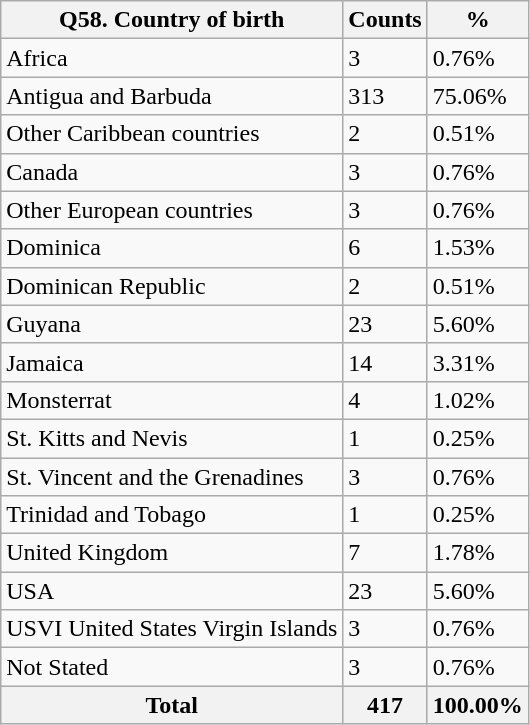<table class="wikitable sortable">
<tr>
<th>Q58. Country of birth</th>
<th>Counts</th>
<th>%</th>
</tr>
<tr>
<td>Africa</td>
<td>3</td>
<td>0.76%</td>
</tr>
<tr>
<td>Antigua and Barbuda</td>
<td>313</td>
<td>75.06%</td>
</tr>
<tr>
<td>Other Caribbean countries</td>
<td>2</td>
<td>0.51%</td>
</tr>
<tr>
<td>Canada</td>
<td>3</td>
<td>0.76%</td>
</tr>
<tr>
<td>Other European countries</td>
<td>3</td>
<td>0.76%</td>
</tr>
<tr>
<td>Dominica</td>
<td>6</td>
<td>1.53%</td>
</tr>
<tr>
<td>Dominican Republic</td>
<td>2</td>
<td>0.51%</td>
</tr>
<tr>
<td>Guyana</td>
<td>23</td>
<td>5.60%</td>
</tr>
<tr>
<td>Jamaica</td>
<td>14</td>
<td>3.31%</td>
</tr>
<tr>
<td>Monsterrat</td>
<td>4</td>
<td>1.02%</td>
</tr>
<tr>
<td>St. Kitts and Nevis</td>
<td>1</td>
<td>0.25%</td>
</tr>
<tr>
<td>St. Vincent and the Grenadines</td>
<td>3</td>
<td>0.76%</td>
</tr>
<tr>
<td>Trinidad and Tobago</td>
<td>1</td>
<td>0.25%</td>
</tr>
<tr>
<td>United Kingdom</td>
<td>7</td>
<td>1.78%</td>
</tr>
<tr>
<td>USA</td>
<td>23</td>
<td>5.60%</td>
</tr>
<tr>
<td>USVI United States Virgin Islands</td>
<td>3</td>
<td>0.76%</td>
</tr>
<tr>
<td>Not Stated</td>
<td>3</td>
<td>0.76%</td>
</tr>
<tr>
<th>Total</th>
<th>417</th>
<th>100.00%</th>
</tr>
</table>
